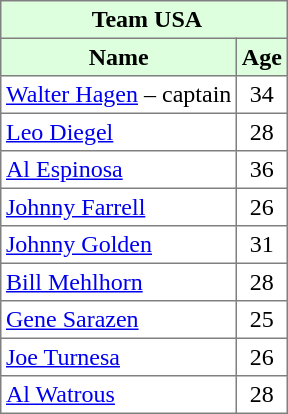<table border="1" cellpadding="3" style="border-collapse: collapse;text-align:center">
<tr style="background:#dfd;">
<td colspan="2"> <strong>Team USA</strong></td>
</tr>
<tr style="background:#dfd;">
<th>Name</th>
<th>Age</th>
</tr>
<tr>
<td align=left><a href='#'>Walter Hagen</a> – captain</td>
<td>34</td>
</tr>
<tr>
<td align=left><a href='#'>Leo Diegel</a></td>
<td>28</td>
</tr>
<tr>
<td align=left><a href='#'>Al Espinosa</a></td>
<td>36</td>
</tr>
<tr>
<td align=left><a href='#'>Johnny Farrell</a></td>
<td>26</td>
</tr>
<tr>
<td align=left><a href='#'>Johnny Golden</a></td>
<td>31</td>
</tr>
<tr>
<td align=left><a href='#'>Bill Mehlhorn</a></td>
<td>28</td>
</tr>
<tr>
<td align=left><a href='#'>Gene Sarazen</a></td>
<td>25</td>
</tr>
<tr>
<td align=left><a href='#'>Joe Turnesa</a></td>
<td>26</td>
</tr>
<tr>
<td align=left><a href='#'>Al Watrous</a></td>
<td>28</td>
</tr>
</table>
